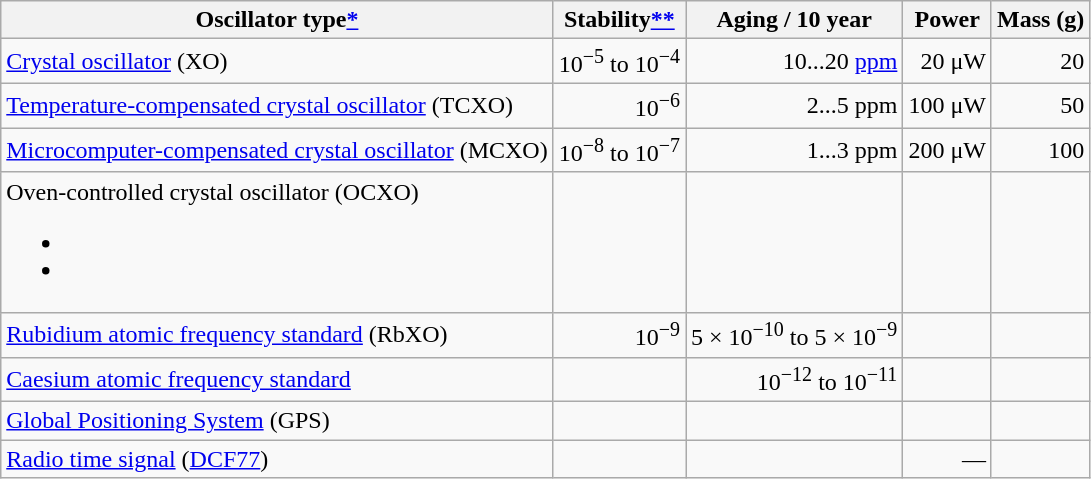<table class="wikitable sortable" style="text-align:right;">
<tr>
<th align=left>Oscillator type<a href='#'>*</a></th>
<th align=left>Stability<a href='#'>**</a></th>
<th align=left>Aging / 10 year</th>
<th align=left>Power</th>
<th align=left>Mass (g)</th>
</tr>
<tr>
<td align=left><a href='#'>Crystal oscillator</a> (XO)</td>
<td> 10<sup>−5</sup> to 10<sup>−4</sup></td>
<td> 10...20 <a href='#'>ppm</a></td>
<td> 20 μW</td>
<td> 20</td>
</tr>
<tr>
<td align=left><a href='#'>Temperature-compensated crystal oscillator</a> (TCXO)</td>
<td> 10<sup>−6</sup></td>
<td> 2...5 ppm</td>
<td> 100 μW</td>
<td> 50</td>
</tr>
<tr>
<td align=left><a href='#'>Microcomputer-compensated crystal oscillator</a> (MCXO)</td>
<td> 10<sup>−8</sup> to 10<sup>−7</sup></td>
<td> 1...3 ppm</td>
<td> 200 μW</td>
<td> 100</td>
</tr>
<tr>
<td align=left>Oven-controlled crystal oscillator (OCXO)<br><ul><li></li><li></li></ul></td>
<td> <br><br> </td>
<td> <br><br></td>
<td> <br></td>
<td> <br></td>
</tr>
<tr>
<td align=left><a href='#'>Rubidium atomic frequency standard</a> (RbXO)</td>
<td> 10<sup>−9</sup></td>
<td> 5 × 10<sup>−10</sup> to 5 × 10<sup>−9</sup></td>
<td> </td>
<td> </td>
</tr>
<tr>
<td align=left><a href='#'>Caesium atomic frequency standard</a></td>
<td> </td>
<td> 10<sup>−12</sup> to 10<sup>−11</sup></td>
<td> </td>
<td> </td>
</tr>
<tr>
<td align=left><a href='#'>Global Positioning System</a> (GPS)</td>
<td> </td>
<td>  </td>
<td> </td>
<td> </td>
</tr>
<tr>
<td align=left><a href='#'>Radio time signal</a> (<a href='#'>DCF77</a>)</td>
<td></td>
<td> </td>
<td> —</td>
<td> </td>
</tr>
</table>
